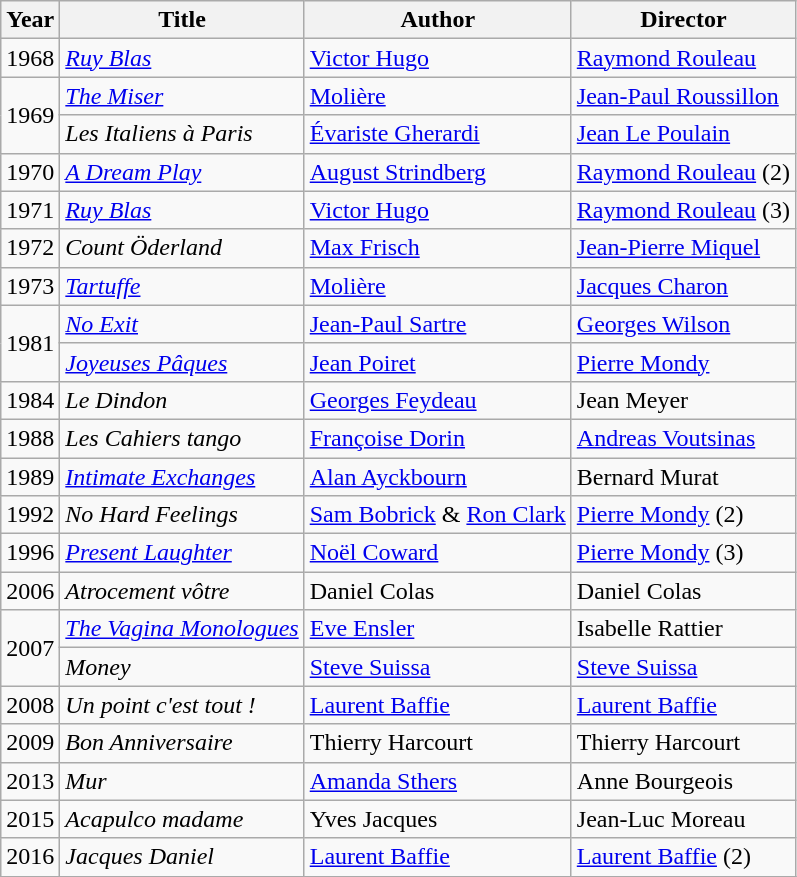<table class="wikitable">
<tr>
<th>Year</th>
<th>Title</th>
<th>Author</th>
<th>Director</th>
</tr>
<tr>
<td>1968</td>
<td><em><a href='#'>Ruy Blas</a></em></td>
<td><a href='#'>Victor Hugo</a></td>
<td><a href='#'>Raymond Rouleau</a></td>
</tr>
<tr>
<td rowspan=2>1969</td>
<td><em><a href='#'>The Miser</a></em></td>
<td><a href='#'>Molière</a></td>
<td><a href='#'>Jean-Paul Roussillon</a></td>
</tr>
<tr>
<td><em>Les Italiens à Paris</em></td>
<td><a href='#'>Évariste Gherardi</a></td>
<td><a href='#'>Jean Le Poulain</a></td>
</tr>
<tr>
<td>1970</td>
<td><em><a href='#'>A Dream Play</a></em></td>
<td><a href='#'>August Strindberg</a></td>
<td><a href='#'>Raymond Rouleau</a> (2)</td>
</tr>
<tr>
<td>1971</td>
<td><em><a href='#'>Ruy Blas</a></em></td>
<td><a href='#'>Victor Hugo</a></td>
<td><a href='#'>Raymond Rouleau</a> (3)</td>
</tr>
<tr>
<td>1972</td>
<td><em>Count Öderland</em></td>
<td><a href='#'>Max Frisch</a></td>
<td><a href='#'>Jean-Pierre Miquel</a></td>
</tr>
<tr>
<td>1973</td>
<td><em><a href='#'>Tartuffe</a></em></td>
<td><a href='#'>Molière</a></td>
<td><a href='#'>Jacques Charon</a></td>
</tr>
<tr>
<td rowspan=2>1981</td>
<td><em><a href='#'>No Exit</a></em></td>
<td><a href='#'>Jean-Paul Sartre</a></td>
<td><a href='#'>Georges Wilson</a></td>
</tr>
<tr>
<td><em><a href='#'>Joyeuses Pâques</a></em></td>
<td><a href='#'>Jean Poiret</a></td>
<td><a href='#'>Pierre Mondy</a></td>
</tr>
<tr>
<td>1984</td>
<td><em>Le Dindon</em></td>
<td><a href='#'>Georges Feydeau</a></td>
<td>Jean Meyer</td>
</tr>
<tr>
<td>1988</td>
<td><em>Les Cahiers tango</em></td>
<td><a href='#'>Françoise Dorin</a></td>
<td><a href='#'>Andreas Voutsinas</a></td>
</tr>
<tr>
<td>1989</td>
<td><em><a href='#'>Intimate Exchanges</a></em></td>
<td><a href='#'>Alan Ayckbourn</a></td>
<td>Bernard Murat</td>
</tr>
<tr>
<td>1992</td>
<td><em>No Hard Feelings</em></td>
<td><a href='#'>Sam Bobrick</a> & <a href='#'>Ron Clark</a></td>
<td><a href='#'>Pierre Mondy</a> (2)</td>
</tr>
<tr>
<td>1996</td>
<td><em><a href='#'>Present Laughter</a></em></td>
<td><a href='#'>Noël Coward</a></td>
<td><a href='#'>Pierre Mondy</a> (3)</td>
</tr>
<tr>
<td>2006</td>
<td><em>Atrocement vôtre</em></td>
<td>Daniel Colas</td>
<td>Daniel Colas</td>
</tr>
<tr>
<td rowspan=2>2007</td>
<td><em><a href='#'>The Vagina Monologues</a></em></td>
<td><a href='#'>Eve Ensler</a></td>
<td>Isabelle Rattier</td>
</tr>
<tr>
<td><em>Money</em></td>
<td><a href='#'>Steve Suissa</a></td>
<td><a href='#'>Steve Suissa</a></td>
</tr>
<tr>
<td>2008</td>
<td><em>Un point c'est tout !</em></td>
<td><a href='#'>Laurent Baffie</a></td>
<td><a href='#'>Laurent Baffie</a></td>
</tr>
<tr>
<td>2009</td>
<td><em>Bon Anniversaire</em></td>
<td>Thierry Harcourt</td>
<td>Thierry Harcourt</td>
</tr>
<tr>
<td>2013</td>
<td><em>Mur</em></td>
<td><a href='#'>Amanda Sthers</a></td>
<td>Anne Bourgeois</td>
</tr>
<tr>
<td>2015</td>
<td><em>Acapulco madame</em></td>
<td>Yves Jacques</td>
<td>Jean-Luc Moreau</td>
</tr>
<tr>
<td>2016</td>
<td><em>Jacques Daniel</em></td>
<td><a href='#'>Laurent Baffie</a></td>
<td><a href='#'>Laurent Baffie</a> (2)</td>
</tr>
<tr>
</tr>
</table>
